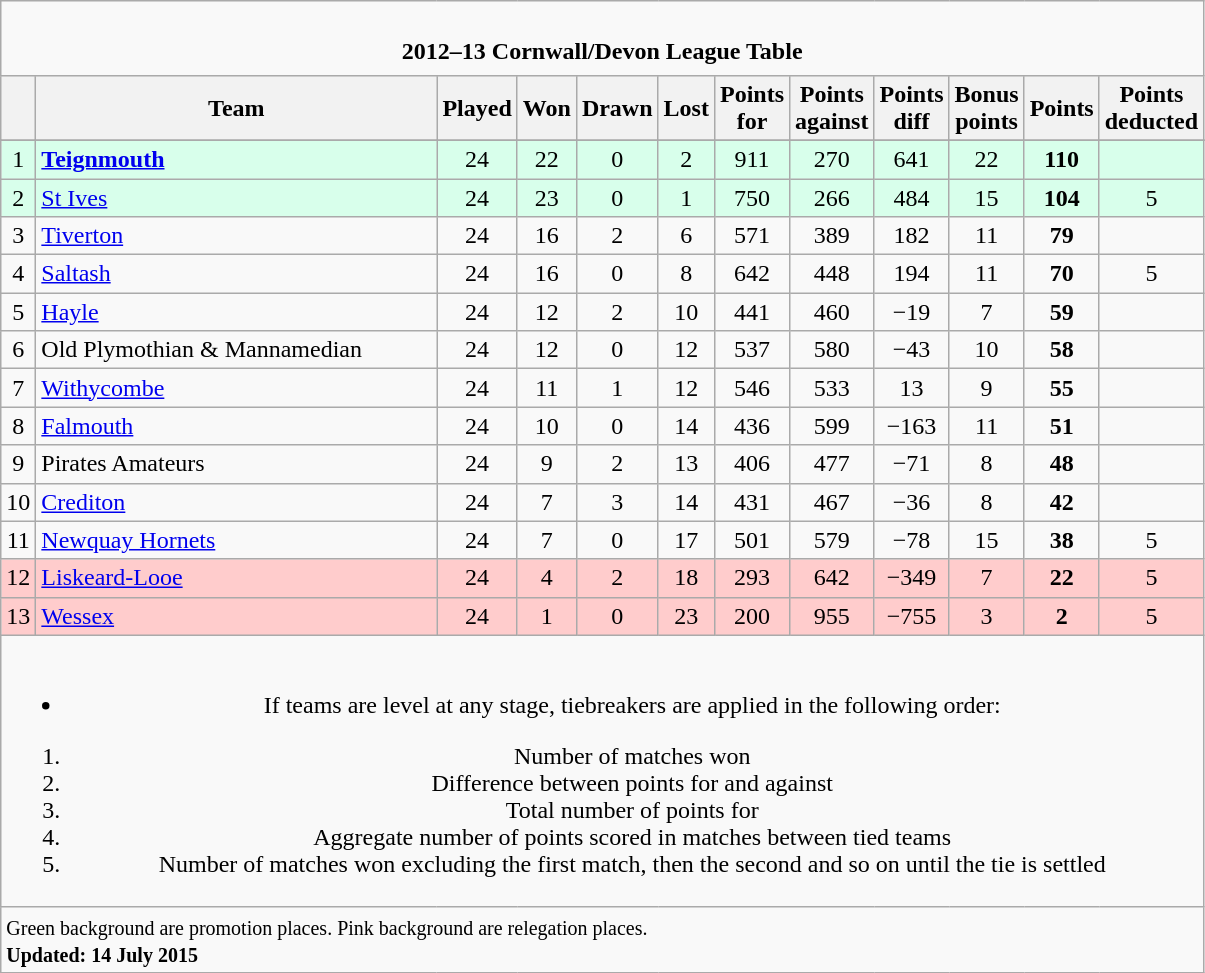<table class="wikitable" style="text-align: center;">
<tr>
<td colspan="13" cellpadding="0" cellspacing="0"><br><table border="0" width="100%" cellpadding="0" cellspacing="0">
<tr>
<td width=20% style="border:0px"></td>
<td style="border:0px"><strong> 2012–13 Cornwall/Devon League Table</strong></td>
<td width=20% style="border:0px"></td>
</tr>
</table>
</td>
</tr>
<tr>
<th bgcolor="#efefef" width="10"></th>
<th bgcolor="#efefef" width="260">Team</th>
<th bgcolor="#efefef" width="20">Played</th>
<th bgcolor="#efefef" width="20">Won</th>
<th bgcolor="#efefef" width="20">Drawn</th>
<th bgcolor="#efefef" width="20">Lost</th>
<th bgcolor="#efefef" width="20">Points for</th>
<th bgcolor="#efefef" width="20">Points against</th>
<th bgcolor="#efefef" width="20">Points diff</th>
<th bgcolor="#efefef" width="20">Bonus points</th>
<th bgcolor="#efefef" width="20">Points</th>
<th bgcolor="#efefef" width="20">Points deducted</th>
</tr>
<tr bgcolor=#d8ffeb align=center>
</tr>
<tr bgcolor=#d8ffeb align=center>
<td>1</td>
<td align=left><strong><a href='#'>Teignmouth</a></strong></td>
<td>24</td>
<td>22</td>
<td>0</td>
<td>2</td>
<td>911</td>
<td>270</td>
<td>641</td>
<td>22</td>
<td><strong>110</strong></td>
<td></td>
</tr>
<tr bgcolor=#d8ffeb align=center>
<td>2</td>
<td align=left><a href='#'>St Ives</a></td>
<td>24</td>
<td>23</td>
<td>0</td>
<td>1</td>
<td>750</td>
<td>266</td>
<td>484</td>
<td>15</td>
<td><strong>104</strong></td>
<td>5</td>
</tr>
<tr>
<td>3</td>
<td align=left><a href='#'>Tiverton</a></td>
<td>24</td>
<td>16</td>
<td>2</td>
<td>6</td>
<td>571</td>
<td>389</td>
<td>182</td>
<td>11</td>
<td><strong>79</strong></td>
<td></td>
</tr>
<tr>
<td>4</td>
<td align=left><a href='#'>Saltash</a></td>
<td>24</td>
<td>16</td>
<td>0</td>
<td>8</td>
<td>642</td>
<td>448</td>
<td>194</td>
<td>11</td>
<td><strong>70</strong></td>
<td>5</td>
</tr>
<tr>
<td>5</td>
<td align=left><a href='#'>Hayle</a></td>
<td>24</td>
<td>12</td>
<td>2</td>
<td>10</td>
<td>441</td>
<td>460</td>
<td>−19</td>
<td>7</td>
<td><strong>59</strong></td>
<td></td>
</tr>
<tr>
<td>6</td>
<td align=left>Old Plymothian & Mannamedian</td>
<td>24</td>
<td>12</td>
<td>0</td>
<td>12</td>
<td>537</td>
<td>580</td>
<td>−43</td>
<td>10</td>
<td><strong>58</strong></td>
<td></td>
</tr>
<tr>
<td>7</td>
<td align=left><a href='#'>Withycombe</a></td>
<td>24</td>
<td>11</td>
<td>1</td>
<td>12</td>
<td>546</td>
<td>533</td>
<td>13</td>
<td>9</td>
<td><strong>55</strong></td>
<td></td>
</tr>
<tr>
<td>8</td>
<td align=left><a href='#'>Falmouth</a></td>
<td>24</td>
<td>10</td>
<td>0</td>
<td>14</td>
<td>436</td>
<td>599</td>
<td>−163</td>
<td>11</td>
<td><strong>51</strong></td>
<td></td>
</tr>
<tr>
<td>9</td>
<td align=left>Pirates Amateurs</td>
<td>24</td>
<td>9</td>
<td>2</td>
<td>13</td>
<td>406</td>
<td>477</td>
<td>−71</td>
<td>8</td>
<td><strong>48</strong></td>
<td></td>
</tr>
<tr>
<td>10</td>
<td align=left><a href='#'>Crediton</a></td>
<td>24</td>
<td>7</td>
<td>3</td>
<td>14</td>
<td>431</td>
<td>467</td>
<td>−36</td>
<td>8</td>
<td><strong>42</strong></td>
<td></td>
</tr>
<tr>
<td>11</td>
<td align=left><a href='#'>Newquay Hornets</a></td>
<td>24</td>
<td>7</td>
<td>0</td>
<td>17</td>
<td>501</td>
<td>579</td>
<td>−78</td>
<td>15</td>
<td><strong>38</strong></td>
<td>5</td>
</tr>
<tr bgcolor=#ffcccc>
<td>12</td>
<td align=left><a href='#'>Liskeard-Looe</a></td>
<td>24</td>
<td>4</td>
<td>2</td>
<td>18</td>
<td>293</td>
<td>642</td>
<td>−349</td>
<td>7</td>
<td><strong>22</strong></td>
<td>5</td>
</tr>
<tr bgcolor=#ffcccc>
<td>13</td>
<td align=left><a href='#'>Wessex</a></td>
<td>24</td>
<td>1</td>
<td>0</td>
<td>23</td>
<td>200</td>
<td>955</td>
<td>−755</td>
<td>3</td>
<td><strong>2</strong></td>
<td>5</td>
</tr>
<tr>
<td colspan="15"><br><ul><li>If teams are level at any stage, tiebreakers are applied in the following order:</li></ul><ol><li>Number of matches won</li><li>Difference between points for and against</li><li>Total number of points for</li><li>Aggregate number of points scored in matches between tied teams</li><li>Number of matches won excluding the first match, then the second and so on until the tie is settled</li></ol></td>
</tr>
<tr | style="text-align:left;" |>
<td colspan="15" style="border:0px"><small><span>Green background</span> are promotion places. <span>Pink background</span> are relegation places.<br><strong>Updated: 14 July 2015</strong><br></small></td>
</tr>
</table>
